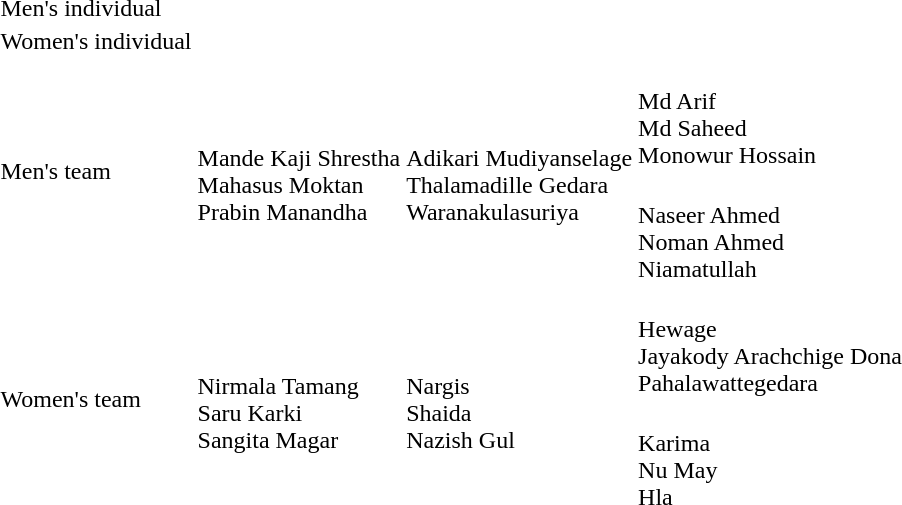<table>
<tr>
<td rowspan=2>Men's individual</td>
<td rowspan=2></td>
<td rowspan=2></td>
<td></td>
</tr>
<tr>
<td></td>
</tr>
<tr>
<td rowspan=2>Women's individual</td>
<td rowspan=2></td>
<td rowspan=2></td>
<td></td>
</tr>
<tr>
<td></td>
</tr>
<tr>
<td rowspan=2>Men's team</td>
<td rowspan=2><br>Mande Kaji Shrestha<br>Mahasus Moktan<br>Prabin Manandha</td>
<td rowspan=2><br>Adikari Mudiyanselage<br>Thalamadille Gedara<br>Waranakulasuriya</td>
<td><br>Md Arif<br>Md Saheed<br>Monowur Hossain</td>
</tr>
<tr>
<td><br>Naseer Ahmed<br>Noman Ahmed<br>Niamatullah</td>
</tr>
<tr>
<td rowspan=2>Women's team</td>
<td rowspan=2><br>Nirmala Tamang<br>Saru Karki<br>Sangita Magar</td>
<td rowspan=2><br>Nargis<br>Shaida<br>Nazish Gul</td>
<td><br>Hewage<br>Jayakody Arachchige Dona<br>Pahalawattegedara</td>
</tr>
<tr>
<td><br>Karima<br>Nu May<br>Hla</td>
</tr>
</table>
